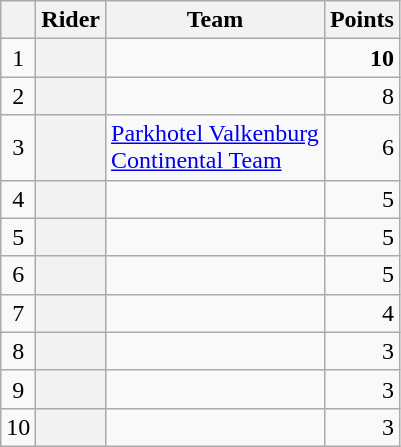<table class="wikitable plainrowheaders">
<tr>
<th></th>
<th>Rider</th>
<th>Team</th>
<th>Points</th>
</tr>
<tr>
<td style="text-align:center;">1</td>
<th scope="row"> </th>
<td></td>
<td style="text-align:right;"><strong>10</strong></td>
</tr>
<tr>
<td style="text-align:center;">2</td>
<th scope="row"></th>
<td></td>
<td style="text-align:right;">8</td>
</tr>
<tr>
<td style="text-align:center;">3</td>
<th scope="row"></th>
<td><a href='#'>Parkhotel Valkenburg<br>Continental Team</a></td>
<td style="text-align:right;">6</td>
</tr>
<tr>
<td style="text-align:center;">4</td>
<th scope="row"></th>
<td></td>
<td style="text-align:right;">5</td>
</tr>
<tr>
<td style="text-align:center;">5</td>
<th scope="row"></th>
<td></td>
<td style="text-align:right;">5</td>
</tr>
<tr>
<td style="text-align:center;">6</td>
<th scope="row"></th>
<td></td>
<td style="text-align:right;">5</td>
</tr>
<tr>
<td style="text-align:center;">7</td>
<th scope="row"></th>
<td></td>
<td style="text-align:right;">4</td>
</tr>
<tr>
<td style="text-align:center;">8</td>
<th scope="row"></th>
<td></td>
<td style="text-align:right;">3</td>
</tr>
<tr>
<td style="text-align:center;">9</td>
<th scope="row"></th>
<td></td>
<td style="text-align:right;">3</td>
</tr>
<tr>
<td style="text-align:center;">10</td>
<th scope="row"></th>
<td></td>
<td style="text-align:right;">3</td>
</tr>
</table>
